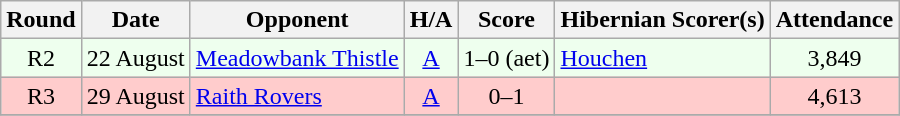<table class="wikitable" style="text-align:center">
<tr>
<th>Round</th>
<th>Date</th>
<th>Opponent</th>
<th>H/A</th>
<th>Score</th>
<th>Hibernian Scorer(s)</th>
<th>Attendance</th>
</tr>
<tr bgcolor=#EEFFEE>
<td>R2</td>
<td align=left>22 August</td>
<td align=left><a href='#'>Meadowbank Thistle</a></td>
<td><a href='#'>A</a></td>
<td>1–0 (aet)</td>
<td align=left><a href='#'>Houchen</a></td>
<td>3,849</td>
</tr>
<tr bgcolor=#FFCCCC>
<td>R3</td>
<td align=left>29 August</td>
<td align=left><a href='#'>Raith Rovers</a></td>
<td><a href='#'>A</a></td>
<td>0–1</td>
<td align=left></td>
<td>4,613</td>
</tr>
<tr>
</tr>
</table>
